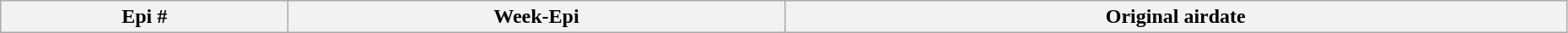<table class="wikitable plainrowheaders" style="width:98%;">
<tr>
<th>Epi #</th>
<th>Week-Epi</th>
<th>Original airdate<br>



</th>
</tr>
</table>
